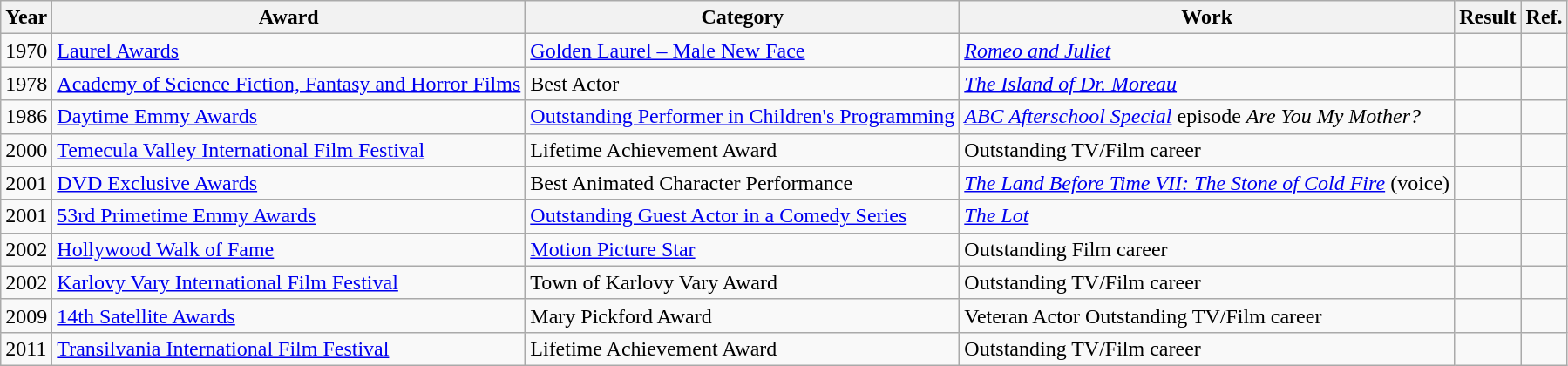<table class="wikitable sortable">
<tr>
<th>Year</th>
<th>Award</th>
<th>Category</th>
<th>Work</th>
<th>Result</th>
<th>Ref.</th>
</tr>
<tr>
<td>1970</td>
<td><a href='#'>Laurel Awards</a></td>
<td><a href='#'>Golden Laurel – Male New Face</a></td>
<td><em><a href='#'>Romeo and Juliet</a></em></td>
<td></td>
<td></td>
</tr>
<tr>
<td>1978</td>
<td><a href='#'>Academy of Science Fiction, Fantasy and Horror Films</a></td>
<td>Best Actor</td>
<td><em><a href='#'>The Island of Dr. Moreau</a></em></td>
<td></td>
<td></td>
</tr>
<tr>
<td>1986</td>
<td><a href='#'>Daytime Emmy Awards</a></td>
<td><a href='#'>Outstanding Performer in Children's Programming</a></td>
<td><em><a href='#'>ABC Afterschool Special</a></em> episode <em>Are You My Mother?</em></td>
<td></td>
<td></td>
</tr>
<tr>
<td>2000</td>
<td><a href='#'>Temecula Valley International Film Festival</a></td>
<td>Lifetime Achievement Award</td>
<td>Outstanding TV/Film career</td>
<td></td>
<td></td>
</tr>
<tr>
<td>2001</td>
<td><a href='#'>DVD Exclusive Awards</a></td>
<td>Best Animated Character Performance</td>
<td><em><a href='#'>The Land Before Time VII: The Stone of Cold Fire</a></em> (voice)</td>
<td></td>
<td></td>
</tr>
<tr>
<td>2001</td>
<td><a href='#'>53rd Primetime Emmy Awards</a></td>
<td rowspan="1"><a href='#'>Outstanding Guest Actor in a Comedy Series</a></td>
<td rowspan="1"><em><a href='#'>The Lot</a></em></td>
<td></td>
<td></td>
</tr>
<tr>
<td>2002</td>
<td><a href='#'>Hollywood Walk of Fame</a></td>
<td><a href='#'>Motion Picture Star</a></td>
<td>Outstanding Film career</td>
<td></td>
<td></td>
</tr>
<tr>
<td>2002</td>
<td><a href='#'>Karlovy Vary International Film Festival</a></td>
<td>Town of Karlovy Vary Award</td>
<td>Outstanding TV/Film career</td>
<td></td>
<td></td>
</tr>
<tr>
<td>2009</td>
<td><a href='#'>14th Satellite Awards</a></td>
<td>Mary Pickford Award</td>
<td>Veteran Actor Outstanding TV/Film career</td>
<td></td>
<td></td>
</tr>
<tr>
<td>2011</td>
<td><a href='#'>Transilvania International Film Festival</a></td>
<td>Lifetime Achievement Award</td>
<td>Outstanding TV/Film career</td>
<td></td>
<td></td>
</tr>
</table>
